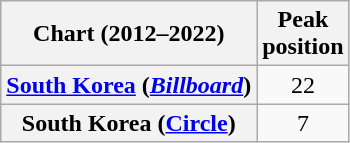<table class="wikitable plainrowheaders" style="text-align:center">
<tr>
<th scope="col">Chart (2012–2022)</th>
<th scope="col">Peak<br>position</th>
</tr>
<tr>
<th scope="row"><a href='#'>South Korea</a> (<em><a href='#'>Billboard</a></em>)</th>
<td>22</td>
</tr>
<tr>
<th scope="row">South Korea (<a href='#'>Circle</a>)</th>
<td>7</td>
</tr>
</table>
